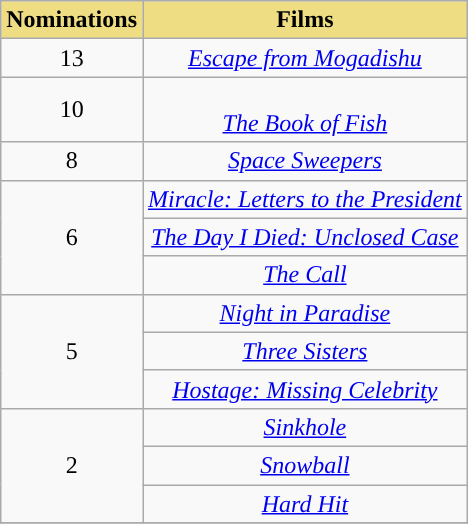<table class="wikitable plainrowheaders" style="text-align:center;">
<tr>
<th style="background:#EEDD82;" ! align="center">Nominations</th>
<th style="background:#EEDD82;" ! align="center">Films</th>
</tr>
<tr>
<td style="text-align:center">13</td>
<td><em><a href='#'>Escape from Mogadishu</a></em></td>
</tr>
<tr>
<td style="text-align:center">10</td>
<td><br><em><a href='#'>The Book of Fish</a></em></td>
</tr>
<tr>
<td style="text-align:center">8</td>
<td><em><a href='#'>Space Sweepers</a></em></td>
</tr>
<tr>
<td style="text-align:center" rowspan=3>6</td>
<td><em><a href='#'>Miracle: Letters to the President</a> </em></td>
</tr>
<tr>
<td><em><a href='#'>The Day I Died: Unclosed Case</a></em></td>
</tr>
<tr>
<td><em><a href='#'>The Call</a></em></td>
</tr>
<tr>
<td style="text-align:center" rowspan=3>5</td>
<td><em><a href='#'>Night in Paradise</a></em></td>
</tr>
<tr>
<td><em><a href='#'>Three Sisters</a></em></td>
</tr>
<tr>
<td><em><a href='#'>Hostage: Missing Celebrity</a></em></td>
</tr>
<tr>
<td style="text-align:center" rowspan=3>2</td>
<td><em><a href='#'>Sinkhole</a></em></td>
</tr>
<tr>
<td><em><a href='#'>Snowball</a></em></td>
</tr>
<tr>
<td><em><a href='#'>Hard Hit</a></em></td>
</tr>
<tr>
</tr>
</table>
